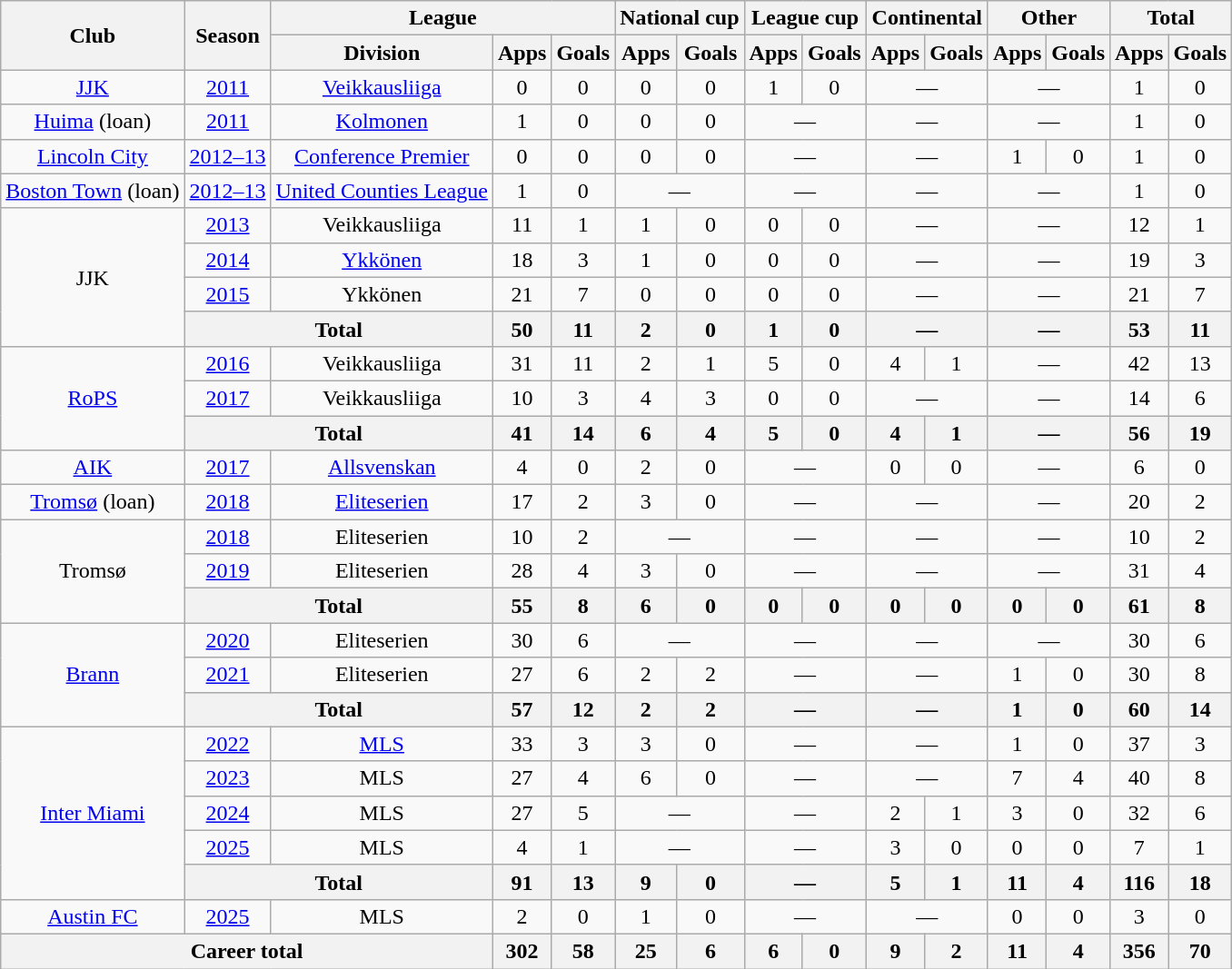<table class=wikitable style=text-align:center>
<tr>
<th rowspan="2">Club</th>
<th rowspan="2">Season</th>
<th colspan="3">League</th>
<th colspan="2">National cup</th>
<th colspan="2">League cup</th>
<th colspan="2">Continental</th>
<th colspan="2">Other</th>
<th colspan="2">Total</th>
</tr>
<tr>
<th>Division</th>
<th>Apps</th>
<th>Goals</th>
<th>Apps</th>
<th>Goals</th>
<th>Apps</th>
<th>Goals</th>
<th>Apps</th>
<th>Goals</th>
<th>Apps</th>
<th>Goals</th>
<th>Apps</th>
<th>Goals</th>
</tr>
<tr>
<td><a href='#'>JJK</a></td>
<td><a href='#'>2011</a></td>
<td><a href='#'>Veikkausliiga</a></td>
<td>0</td>
<td>0</td>
<td>0</td>
<td>0</td>
<td>1</td>
<td>0</td>
<td colspan="2">—</td>
<td colspan="2">―</td>
<td>1</td>
<td>0</td>
</tr>
<tr>
<td><a href='#'>Huima</a> (loan)</td>
<td><a href='#'>2011</a></td>
<td><a href='#'>Kolmonen</a></td>
<td>1</td>
<td>0</td>
<td>0</td>
<td>0</td>
<td colspan="2">―</td>
<td colspan="2">―</td>
<td colspan="2">—</td>
<td>1</td>
<td>0</td>
</tr>
<tr>
<td><a href='#'>Lincoln City</a></td>
<td><a href='#'>2012–13</a></td>
<td><a href='#'>Conference Premier</a></td>
<td>0</td>
<td>0</td>
<td>0</td>
<td>0</td>
<td colspan="2">―</td>
<td colspan="2">—</td>
<td>1</td>
<td>0</td>
<td>1</td>
<td>0</td>
</tr>
<tr>
<td><a href='#'>Boston Town</a> (loan)</td>
<td><a href='#'>2012–13</a></td>
<td><a href='#'>United Counties League</a></td>
<td>1</td>
<td>0</td>
<td colspan="2">―</td>
<td colspan="2">―</td>
<td colspan="2">―</td>
<td colspan="2">—</td>
<td>1</td>
<td>0</td>
</tr>
<tr>
<td rowspan="4">JJK</td>
<td><a href='#'>2013</a></td>
<td>Veikkausliiga</td>
<td>11</td>
<td>1</td>
<td>1</td>
<td>0</td>
<td>0</td>
<td>0</td>
<td colspan="2">―</td>
<td colspan="2">―</td>
<td>12</td>
<td>1</td>
</tr>
<tr>
<td><a href='#'>2014</a></td>
<td><a href='#'>Ykkönen</a></td>
<td>18</td>
<td>3</td>
<td>1</td>
<td>0</td>
<td>0</td>
<td>0</td>
<td colspan="2">―</td>
<td colspan="2">―</td>
<td>19</td>
<td>3</td>
</tr>
<tr>
<td><a href='#'>2015</a></td>
<td>Ykkönen</td>
<td>21</td>
<td>7</td>
<td>0</td>
<td>0</td>
<td>0</td>
<td>0</td>
<td colspan="2">―</td>
<td colspan="2">―</td>
<td>21</td>
<td>7</td>
</tr>
<tr>
<th colspan="2">Total</th>
<th>50</th>
<th>11</th>
<th>2</th>
<th>0</th>
<th>1</th>
<th>0</th>
<th colspan="2">―</th>
<th colspan="2">―</th>
<th>53</th>
<th>11</th>
</tr>
<tr>
<td rowspan="3"><a href='#'>RoPS</a></td>
<td><a href='#'>2016</a></td>
<td>Veikkausliiga</td>
<td>31</td>
<td>11</td>
<td>2</td>
<td>1</td>
<td>5</td>
<td>0</td>
<td>4</td>
<td>1</td>
<td colspan="2">―</td>
<td>42</td>
<td>13</td>
</tr>
<tr>
<td><a href='#'>2017</a></td>
<td>Veikkausliiga</td>
<td>10</td>
<td>3</td>
<td>4</td>
<td>3</td>
<td>0</td>
<td>0</td>
<td colspan="2">―</td>
<td colspan="2">―</td>
<td>14</td>
<td>6</td>
</tr>
<tr>
<th colspan="2">Total</th>
<th>41</th>
<th>14</th>
<th>6</th>
<th>4</th>
<th>5</th>
<th>0</th>
<th>4</th>
<th>1</th>
<th colspan="2">―</th>
<th>56</th>
<th>19</th>
</tr>
<tr>
<td><a href='#'>AIK</a></td>
<td><a href='#'>2017</a></td>
<td><a href='#'>Allsvenskan</a></td>
<td>4</td>
<td>0</td>
<td>2</td>
<td>0</td>
<td colspan="2">―</td>
<td>0</td>
<td>0</td>
<td colspan="2">―</td>
<td>6</td>
<td>0</td>
</tr>
<tr>
<td><a href='#'>Tromsø</a> (loan)</td>
<td><a href='#'>2018</a></td>
<td><a href='#'>Eliteserien</a></td>
<td>17</td>
<td>2</td>
<td>3</td>
<td>0</td>
<td colspan="2">―</td>
<td colspan="2">―</td>
<td colspan="2">―</td>
<td>20</td>
<td>2</td>
</tr>
<tr>
<td rowspan="3">Tromsø</td>
<td><a href='#'>2018</a></td>
<td>Eliteserien</td>
<td>10</td>
<td>2</td>
<td colspan="2">―</td>
<td colspan="2">―</td>
<td colspan="2">―</td>
<td colspan="2">―</td>
<td>10</td>
<td>2</td>
</tr>
<tr>
<td><a href='#'>2019</a></td>
<td>Eliteserien</td>
<td>28</td>
<td>4</td>
<td>3</td>
<td>0</td>
<td colspan="2">―</td>
<td colspan="2">―</td>
<td colspan="2">―</td>
<td>31</td>
<td>4</td>
</tr>
<tr>
<th colspan="2">Total</th>
<th>55</th>
<th>8</th>
<th>6</th>
<th>0</th>
<th>0</th>
<th>0</th>
<th>0</th>
<th>0</th>
<th>0</th>
<th>0</th>
<th>61</th>
<th>8</th>
</tr>
<tr>
<td rowspan="3"><a href='#'>Brann</a></td>
<td><a href='#'>2020</a></td>
<td>Eliteserien</td>
<td>30</td>
<td>6</td>
<td colspan="2">—</td>
<td colspan="2">―</td>
<td colspan="2">―</td>
<td colspan="2">―</td>
<td>30</td>
<td>6</td>
</tr>
<tr>
<td><a href='#'>2021</a></td>
<td>Eliteserien</td>
<td>27</td>
<td>6</td>
<td>2</td>
<td>2</td>
<td colspan="2">―</td>
<td colspan="2">―</td>
<td>1</td>
<td>0</td>
<td>30</td>
<td>8</td>
</tr>
<tr>
<th colspan="2">Total</th>
<th>57</th>
<th>12</th>
<th>2</th>
<th>2</th>
<th colspan="2">―</th>
<th colspan="2">―</th>
<th>1</th>
<th>0</th>
<th>60</th>
<th>14</th>
</tr>
<tr>
<td rowspan="5"><a href='#'>Inter Miami</a></td>
<td><a href='#'>2022</a></td>
<td><a href='#'>MLS</a></td>
<td>33</td>
<td>3</td>
<td>3</td>
<td>0</td>
<td colspan="2">―</td>
<td colspan="2">―</td>
<td>1</td>
<td>0</td>
<td>37</td>
<td>3</td>
</tr>
<tr>
<td><a href='#'>2023</a></td>
<td>MLS</td>
<td>27</td>
<td>4</td>
<td>6</td>
<td>0</td>
<td colspan="2">―</td>
<td colspan="2">―</td>
<td>7</td>
<td>4</td>
<td>40</td>
<td>8</td>
</tr>
<tr>
<td><a href='#'>2024</a></td>
<td>MLS</td>
<td>27</td>
<td>5</td>
<td colspan="2">―</td>
<td colspan="2">―</td>
<td>2</td>
<td>1</td>
<td>3</td>
<td>0</td>
<td>32</td>
<td>6</td>
</tr>
<tr>
<td><a href='#'>2025</a></td>
<td>MLS</td>
<td>4</td>
<td>1</td>
<td colspan="2">―</td>
<td colspan="2">―</td>
<td>3</td>
<td>0</td>
<td>0</td>
<td>0</td>
<td>7</td>
<td>1</td>
</tr>
<tr>
<th colspan="2">Total</th>
<th>91</th>
<th>13</th>
<th>9</th>
<th>0</th>
<th colspan="2">―</th>
<th>5</th>
<th>1</th>
<th>11</th>
<th>4</th>
<th>116</th>
<th>18</th>
</tr>
<tr>
<td><a href='#'>Austin FC</a></td>
<td><a href='#'>2025</a></td>
<td>MLS</td>
<td>2</td>
<td>0</td>
<td>1</td>
<td>0</td>
<td colspan="2">―</td>
<td colspan="2">―</td>
<td>0</td>
<td>0</td>
<td>3</td>
<td>0</td>
</tr>
<tr>
<th colspan="3">Career total</th>
<th>302</th>
<th>58</th>
<th>25</th>
<th>6</th>
<th>6</th>
<th>0</th>
<th>9</th>
<th>2</th>
<th>11</th>
<th>4</th>
<th>356</th>
<th>70</th>
</tr>
</table>
